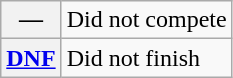<table class="wikitable">
<tr>
<th scope="row">—</th>
<td>Did not compete</td>
</tr>
<tr>
<th scope="row"><a href='#'>DNF</a></th>
<td>Did not finish</td>
</tr>
</table>
